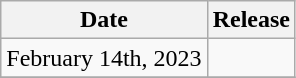<table class="wikitable">
<tr>
<th>Date</th>
<th>Release</th>
</tr>
<tr>
<td>February 14th, 2023</td>
<td></td>
</tr>
<tr>
</tr>
</table>
